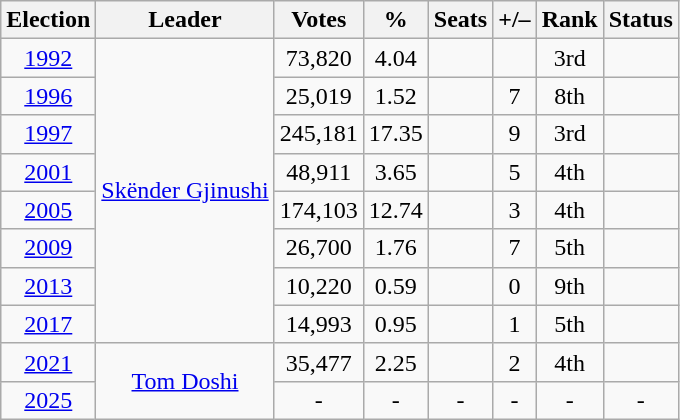<table class=wikitable style=text-align:center>
<tr>
<th>Election</th>
<th>Leader</th>
<th>Votes</th>
<th>%</th>
<th>Seats</th>
<th>+/–</th>
<th>Rank</th>
<th>Status</th>
</tr>
<tr>
<td><a href='#'>1992</a></td>
<td rowspan=8><a href='#'>Skënder Gjinushi</a></td>
<td>73,820</td>
<td>4.04</td>
<td></td>
<td></td>
<td>3rd</td>
<td></td>
</tr>
<tr>
<td><a href='#'>1996</a></td>
<td>25,019</td>
<td>1.52</td>
<td></td>
<td> 7</td>
<td> 8th</td>
<td></td>
</tr>
<tr>
<td><a href='#'>1997</a></td>
<td>245,181</td>
<td>17.35</td>
<td></td>
<td> 9</td>
<td> 3rd</td>
<td></td>
</tr>
<tr>
<td><a href='#'>2001</a></td>
<td>48,911</td>
<td>3.65</td>
<td></td>
<td> 5</td>
<td> 4th</td>
<td></td>
</tr>
<tr>
<td><a href='#'>2005</a></td>
<td>174,103</td>
<td>12.74</td>
<td></td>
<td> 3</td>
<td> 4th</td>
<td></td>
</tr>
<tr>
<td><a href='#'>2009</a></td>
<td>26,700</td>
<td>1.76</td>
<td></td>
<td> 7</td>
<td> 5th</td>
<td></td>
</tr>
<tr>
<td><a href='#'>2013</a></td>
<td>10,220</td>
<td>0.59</td>
<td></td>
<td> 0</td>
<td> 9th</td>
<td></td>
</tr>
<tr>
<td><a href='#'>2017</a></td>
<td>14,993</td>
<td>0.95</td>
<td></td>
<td> 1</td>
<td> 5th</td>
<td></td>
</tr>
<tr>
<td><a href='#'>2021</a></td>
<td rowspan=2><a href='#'>Tom Doshi</a></td>
<td>35,477</td>
<td>2.25</td>
<td></td>
<td> 2</td>
<td> 4th</td>
<td></td>
</tr>
<tr>
<td><a href='#'>2025</a></td>
<td>-</td>
<td>-</td>
<td>-</td>
<td>-</td>
<td>-</td>
<td>-</td>
</tr>
</table>
